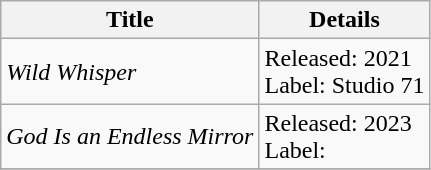<table class="wikitable">
<tr>
<th>Title</th>
<th>Details</th>
</tr>
<tr>
<td><em>Wild Whisper</em></td>
<td>Released: 2021<br>Label: Studio 71</td>
</tr>
<tr>
<td><em>God Is an Endless Mirror</em></td>
<td>Released: 2023<br>Label:</td>
</tr>
<tr>
</tr>
</table>
